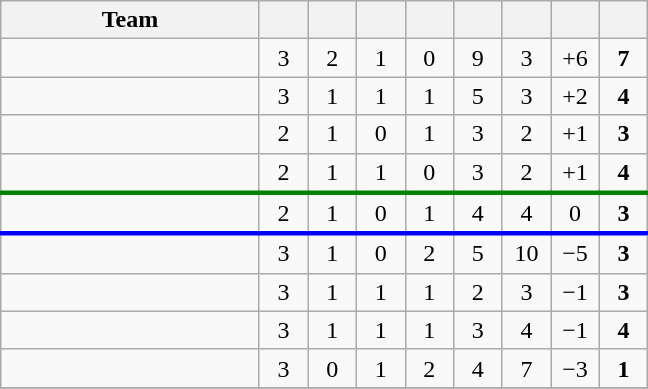<table class=wikitable style="text-align:center">
<tr>
<th width=165>Team</th>
<th width=25></th>
<th width=25></th>
<th width=25></th>
<th width=25></th>
<th width=25></th>
<th width=25></th>
<th width=25></th>
<th width=25></th>
</tr>
<tr>
<td align=left></td>
<td>3</td>
<td>2</td>
<td>1</td>
<td>0</td>
<td>9</td>
<td>3</td>
<td>+6</td>
<td><strong>7</strong></td>
</tr>
<tr>
<td align=left></td>
<td>3</td>
<td>1</td>
<td>1</td>
<td>1</td>
<td>5</td>
<td>3</td>
<td>+2</td>
<td><strong>4</strong></td>
</tr>
<tr>
<td align=left></td>
<td>2</td>
<td>1</td>
<td>0</td>
<td>1</td>
<td>3</td>
<td>2</td>
<td>+1</td>
<td><strong>3</strong></td>
</tr>
<tr style="border-bottom:3px solid green;">
<td align=left></td>
<td>2</td>
<td>1</td>
<td>1</td>
<td>0</td>
<td>3</td>
<td>2</td>
<td>+1</td>
<td><strong>4</strong></td>
</tr>
<tr style="border-bottom:3px solid blue;">
<td align=left></td>
<td>2</td>
<td>1</td>
<td>0</td>
<td>1</td>
<td>4</td>
<td>4</td>
<td>0</td>
<td><strong>3</strong></td>
</tr>
<tr>
<td align=left></td>
<td>3</td>
<td>1</td>
<td>0</td>
<td>2</td>
<td>5</td>
<td>10</td>
<td>−5</td>
<td><strong>3</strong></td>
</tr>
<tr>
<td align=left></td>
<td>3</td>
<td>1</td>
<td>1</td>
<td>1</td>
<td>2</td>
<td>3</td>
<td>−1</td>
<td><strong>3</strong></td>
</tr>
<tr>
<td align=left></td>
<td>3</td>
<td>1</td>
<td>1</td>
<td>1</td>
<td>3</td>
<td>4</td>
<td>−1</td>
<td><strong>4</strong></td>
</tr>
<tr>
<td align=left></td>
<td>3</td>
<td>0</td>
<td>1</td>
<td>2</td>
<td>4</td>
<td>7</td>
<td>−3</td>
<td><strong>1</strong></td>
</tr>
<tr>
</tr>
</table>
